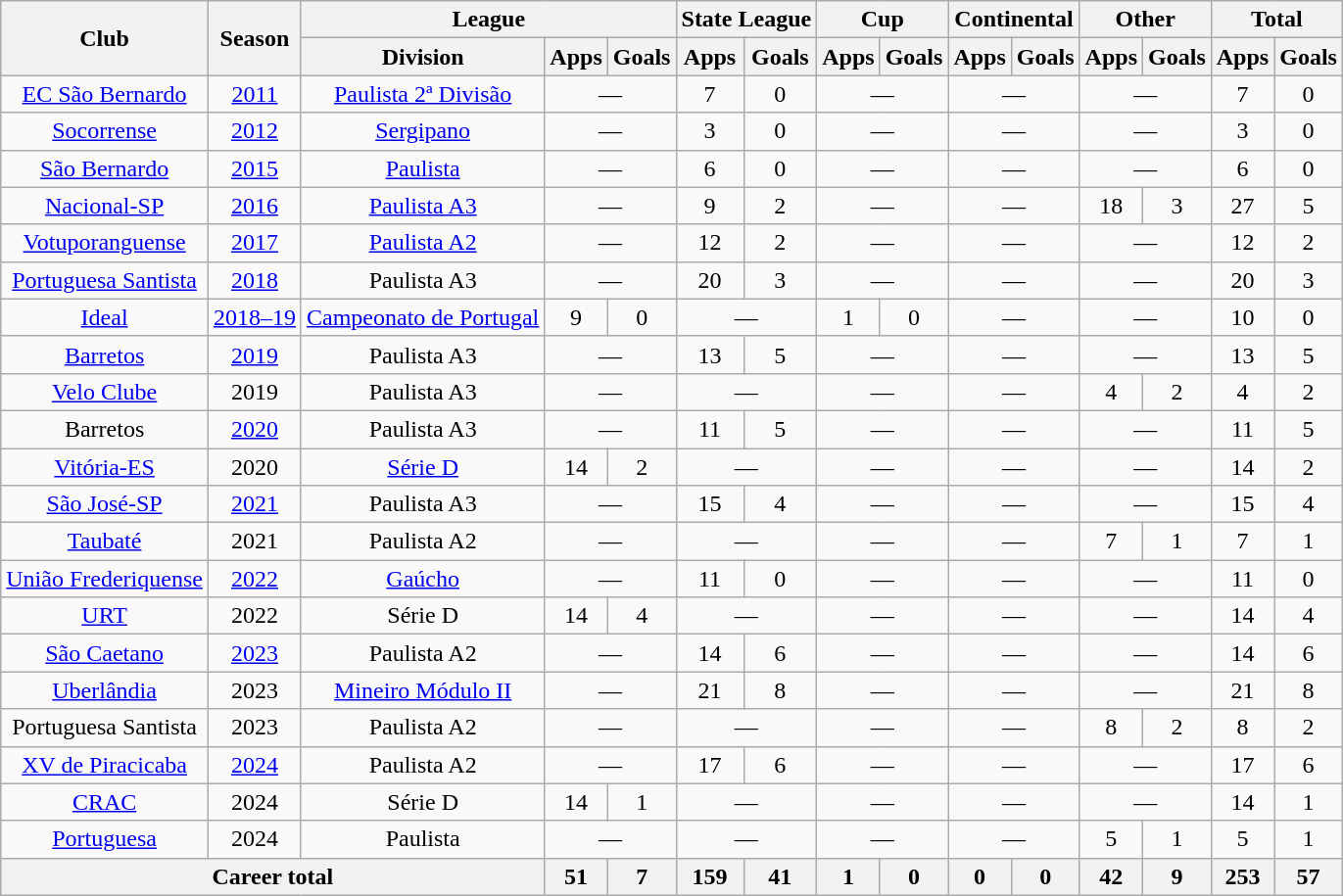<table class="wikitable" style="text-align: center;">
<tr>
<th rowspan="2">Club</th>
<th rowspan="2">Season</th>
<th colspan="3">League</th>
<th colspan="2">State League</th>
<th colspan="2">Cup</th>
<th colspan="2">Continental</th>
<th colspan="2">Other</th>
<th colspan="2">Total</th>
</tr>
<tr>
<th>Division</th>
<th>Apps</th>
<th>Goals</th>
<th>Apps</th>
<th>Goals</th>
<th>Apps</th>
<th>Goals</th>
<th>Apps</th>
<th>Goals</th>
<th>Apps</th>
<th>Goals</th>
<th>Apps</th>
<th>Goals</th>
</tr>
<tr>
<td valign="center"><a href='#'>EC São Bernardo</a></td>
<td><a href='#'>2011</a></td>
<td><a href='#'>Paulista 2ª Divisão</a></td>
<td colspan="2">—</td>
<td>7</td>
<td>0</td>
<td colspan="2">—</td>
<td colspan="2">—</td>
<td colspan="2">—</td>
<td>7</td>
<td>0</td>
</tr>
<tr>
<td valign="center"><a href='#'>Socorrense</a></td>
<td><a href='#'>2012</a></td>
<td><a href='#'>Sergipano</a></td>
<td colspan="2">—</td>
<td>3</td>
<td>0</td>
<td colspan="2">—</td>
<td colspan="2">—</td>
<td colspan="2">—</td>
<td>3</td>
<td>0</td>
</tr>
<tr>
<td valign="center"><a href='#'>São Bernardo</a></td>
<td><a href='#'>2015</a></td>
<td><a href='#'>Paulista</a></td>
<td colspan="2">—</td>
<td>6</td>
<td>0</td>
<td colspan="2">—</td>
<td colspan="2">—</td>
<td colspan="2">—</td>
<td>6</td>
<td>0</td>
</tr>
<tr>
<td valign="center"><a href='#'>Nacional-SP</a></td>
<td><a href='#'>2016</a></td>
<td><a href='#'>Paulista A3</a></td>
<td colspan="2">—</td>
<td>9</td>
<td>2</td>
<td colspan="2">—</td>
<td colspan="2">—</td>
<td>18</td>
<td>3</td>
<td>27</td>
<td>5</td>
</tr>
<tr>
<td valign="center"><a href='#'>Votuporanguense</a></td>
<td><a href='#'>2017</a></td>
<td><a href='#'>Paulista A2</a></td>
<td colspan="2">—</td>
<td>12</td>
<td>2</td>
<td colspan="2">—</td>
<td colspan="2">—</td>
<td colspan="2">—</td>
<td>12</td>
<td>2</td>
</tr>
<tr>
<td valign="center"><a href='#'>Portuguesa Santista</a></td>
<td><a href='#'>2018</a></td>
<td>Paulista A3</td>
<td colspan="2">—</td>
<td>20</td>
<td>3</td>
<td colspan="2">—</td>
<td colspan="2">—</td>
<td colspan="2">—</td>
<td>20</td>
<td>3</td>
</tr>
<tr>
<td valign="center"><a href='#'>Ideal</a></td>
<td><a href='#'>2018–19</a></td>
<td><a href='#'>Campeonato de Portugal</a></td>
<td>9</td>
<td>0</td>
<td colspan="2">—</td>
<td>1</td>
<td>0</td>
<td colspan="2">—</td>
<td colspan="2">—</td>
<td>10</td>
<td>0</td>
</tr>
<tr>
<td valign="center"><a href='#'>Barretos</a></td>
<td><a href='#'>2019</a></td>
<td>Paulista A3</td>
<td colspan="2">—</td>
<td>13</td>
<td>5</td>
<td colspan="2">—</td>
<td colspan="2">—</td>
<td colspan="2">—</td>
<td>13</td>
<td>5</td>
</tr>
<tr>
<td valign="center"><a href='#'>Velo Clube</a></td>
<td>2019</td>
<td>Paulista A3</td>
<td colspan="2">—</td>
<td colspan="2">—</td>
<td colspan="2">—</td>
<td colspan="2">—</td>
<td>4</td>
<td>2</td>
<td>4</td>
<td>2</td>
</tr>
<tr>
<td valign="center">Barretos</td>
<td><a href='#'>2020</a></td>
<td>Paulista A3</td>
<td colspan="2">—</td>
<td>11</td>
<td>5</td>
<td colspan="2">—</td>
<td colspan="2">—</td>
<td colspan="2">—</td>
<td>11</td>
<td>5</td>
</tr>
<tr>
<td valign="center"><a href='#'>Vitória-ES</a></td>
<td>2020</td>
<td><a href='#'>Série D</a></td>
<td>14</td>
<td>2</td>
<td colspan="2">—</td>
<td colspan="2">—</td>
<td colspan="2">—</td>
<td colspan="2">—</td>
<td>14</td>
<td>2</td>
</tr>
<tr>
<td valign="center"><a href='#'>São José-SP</a></td>
<td><a href='#'>2021</a></td>
<td>Paulista A3</td>
<td colspan="2">—</td>
<td>15</td>
<td>4</td>
<td colspan="2">—</td>
<td colspan="2">—</td>
<td colspan="2">—</td>
<td>15</td>
<td>4</td>
</tr>
<tr>
<td valign="center"><a href='#'>Taubaté</a></td>
<td>2021</td>
<td>Paulista A2</td>
<td colspan="2">—</td>
<td colspan="2">—</td>
<td colspan="2">—</td>
<td colspan="2">—</td>
<td>7</td>
<td>1</td>
<td>7</td>
<td>1</td>
</tr>
<tr>
<td valign="center"><a href='#'>União Frederiquense</a></td>
<td><a href='#'>2022</a></td>
<td><a href='#'>Gaúcho</a></td>
<td colspan="2">—</td>
<td>11</td>
<td>0</td>
<td colspan="2">—</td>
<td colspan="2">—</td>
<td colspan="2">—</td>
<td>11</td>
<td>0</td>
</tr>
<tr>
<td valign="center"><a href='#'>URT</a></td>
<td>2022</td>
<td>Série D</td>
<td>14</td>
<td>4</td>
<td colspan="2">—</td>
<td colspan="2">—</td>
<td colspan="2">—</td>
<td colspan="2">—</td>
<td>14</td>
<td>4</td>
</tr>
<tr>
<td valign="center"><a href='#'>São Caetano</a></td>
<td><a href='#'>2023</a></td>
<td>Paulista A2</td>
<td colspan="2">—</td>
<td>14</td>
<td>6</td>
<td colspan="2">—</td>
<td colspan="2">—</td>
<td colspan="2">—</td>
<td>14</td>
<td>6</td>
</tr>
<tr>
<td valign="center"><a href='#'>Uberlândia</a></td>
<td>2023</td>
<td><a href='#'>Mineiro Módulo II</a></td>
<td colspan="2">—</td>
<td>21</td>
<td>8</td>
<td colspan="2">—</td>
<td colspan="2">—</td>
<td colspan="2">—</td>
<td>21</td>
<td>8</td>
</tr>
<tr>
<td valign="center">Portuguesa Santista</td>
<td>2023</td>
<td>Paulista A2</td>
<td colspan="2">—</td>
<td colspan="2">—</td>
<td colspan="2">—</td>
<td colspan="2">—</td>
<td>8</td>
<td>2</td>
<td>8</td>
<td>2</td>
</tr>
<tr>
<td valign="center"><a href='#'>XV de Piracicaba</a></td>
<td><a href='#'>2024</a></td>
<td>Paulista A2</td>
<td colspan="2">—</td>
<td>17</td>
<td>6</td>
<td colspan="2">—</td>
<td colspan="2">—</td>
<td colspan="2">—</td>
<td>17</td>
<td>6</td>
</tr>
<tr>
<td valign="center"><a href='#'>CRAC</a></td>
<td>2024</td>
<td>Série D</td>
<td>14</td>
<td>1</td>
<td colspan="2">—</td>
<td colspan="2">—</td>
<td colspan="2">—</td>
<td colspan="2">—</td>
<td>14</td>
<td>1</td>
</tr>
<tr>
<td valign="center"><a href='#'>Portuguesa</a></td>
<td>2024</td>
<td>Paulista</td>
<td colspan="2">—</td>
<td colspan="2">—</td>
<td colspan="2">—</td>
<td colspan="2">—</td>
<td>5</td>
<td>1</td>
<td>5</td>
<td>1</td>
</tr>
<tr>
<th colspan="3"><strong>Career total</strong></th>
<th>51</th>
<th>7</th>
<th>159</th>
<th>41</th>
<th>1</th>
<th>0</th>
<th>0</th>
<th>0</th>
<th>42</th>
<th>9</th>
<th>253</th>
<th>57</th>
</tr>
</table>
